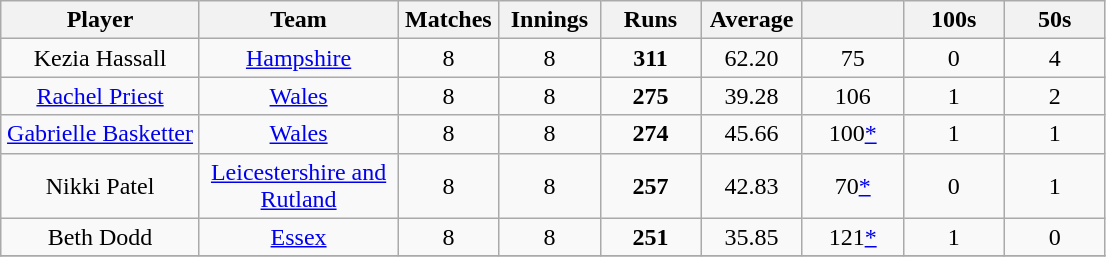<table class="wikitable" style="text-align:center;">
<tr>
<th width=125>Player</th>
<th width=125>Team</th>
<th width=60>Matches</th>
<th width=60>Innings</th>
<th width=60>Runs</th>
<th width=60>Average</th>
<th width=60></th>
<th width=60>100s</th>
<th width=60>50s</th>
</tr>
<tr>
<td>Kezia Hassall</td>
<td><a href='#'>Hampshire</a></td>
<td>8</td>
<td>8</td>
<td><strong>311</strong></td>
<td>62.20</td>
<td>75</td>
<td>0</td>
<td>4</td>
</tr>
<tr>
<td><a href='#'>Rachel Priest</a></td>
<td><a href='#'>Wales</a></td>
<td>8</td>
<td>8</td>
<td><strong>275</strong></td>
<td>39.28</td>
<td>106</td>
<td>1</td>
<td>2</td>
</tr>
<tr>
<td><a href='#'>Gabrielle Basketter</a></td>
<td><a href='#'>Wales</a></td>
<td>8</td>
<td>8</td>
<td><strong>274</strong></td>
<td>45.66</td>
<td>100<a href='#'>*</a></td>
<td>1</td>
<td>1</td>
</tr>
<tr>
<td>Nikki Patel</td>
<td><a href='#'>Leicestershire and Rutland</a></td>
<td>8</td>
<td>8</td>
<td><strong>257</strong></td>
<td>42.83</td>
<td>70<a href='#'>*</a></td>
<td>0</td>
<td>1</td>
</tr>
<tr>
<td>Beth Dodd</td>
<td><a href='#'>Essex</a></td>
<td>8</td>
<td>8</td>
<td><strong>251</strong></td>
<td>35.85</td>
<td>121<a href='#'>*</a></td>
<td>1</td>
<td>0</td>
</tr>
<tr>
</tr>
</table>
